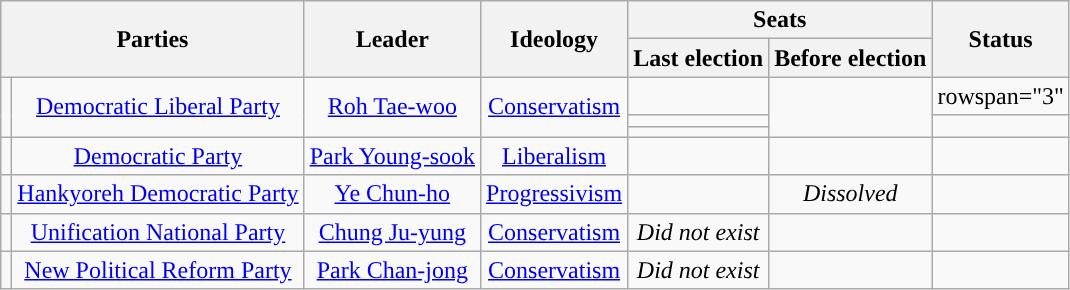<table class="wikitable" style="text-align:center">
<tr>
<th colspan="2" rowspan="2">Parties</th>
<th rowspan="2">Leader</th>
<th rowspan="2">Ideology</th>
<th colspan="2">Seats</th>
<th rowspan="2">Status</th>
</tr>
<tr>
<th>Last election</th>
<th>Before election</th>
</tr>
<tr>
<td rowspan="3" style="background:"></td>
<td rowspan="3"><a href='#'>Democratic Liberal Party</a></td>
<td rowspan="3"><a href='#'>Roh Tae-woo</a></td>
<td rowspan="3"><a href='#'>Conservatism</a></td>
<td></td>
<td rowspan="3"></td>
<td>rowspan="3" </td>
</tr>
<tr>
<td></td>
</tr>
<tr>
<td></td>
</tr>
<tr>
<td style="background:"></td>
<td><a href='#'>Democratic Party</a></td>
<td><a href='#'>Park Young-sook</a></td>
<td><a href='#'>Liberalism</a></td>
<td></td>
<td></td>
<td></td>
</tr>
<tr>
<td style="background:"></td>
<td><a href='#'>Hankyoreh Democratic Party</a></td>
<td><a href='#'>Ye Chun-ho</a></td>
<td><a href='#'>Progressivism</a></td>
<td></td>
<td><em>Dissolved</em></td>
<td></td>
</tr>
<tr>
<td style="background:"></td>
<td><a href='#'>Unification National Party</a></td>
<td><a href='#'>Chung Ju-yung</a></td>
<td><a href='#'>Conservatism</a></td>
<td><em>Did not exist</em></td>
<td></td>
<td></td>
</tr>
<tr>
<td style="background:"></td>
<td><a href='#'>New Political Reform Party</a></td>
<td><a href='#'>Park Chan-jong</a></td>
<td><a href='#'>Conservatism</a></td>
<td><em>Did not exist</em></td>
<td></td>
<td></td>
</tr>
</table>
